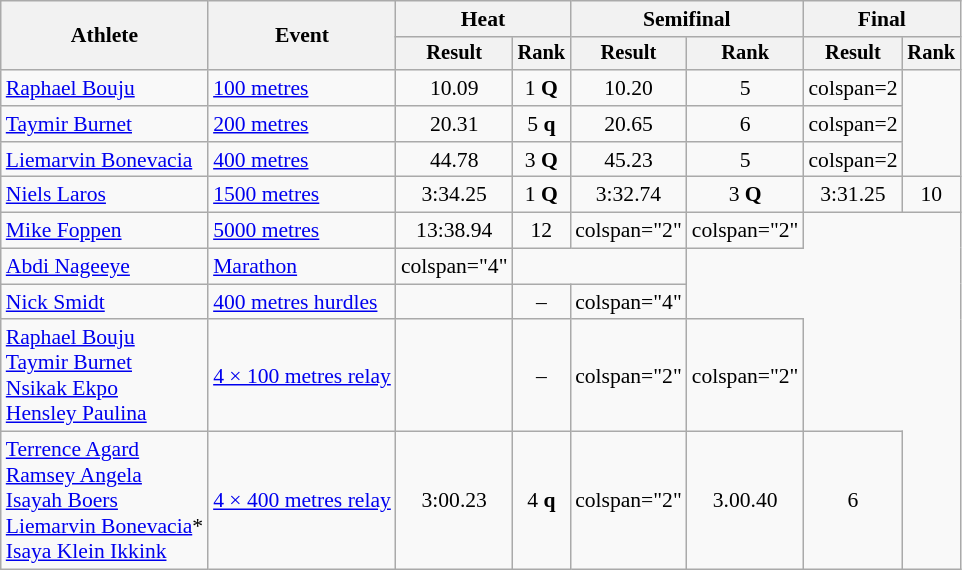<table class="wikitable" style="font-size:90%">
<tr>
<th rowspan="2">Athlete</th>
<th rowspan="2">Event</th>
<th colspan="2">Heat</th>
<th colspan="2">Semifinal</th>
<th colspan="2">Final</th>
</tr>
<tr style="font-size:95%">
<th>Result</th>
<th>Rank</th>
<th>Result</th>
<th>Rank</th>
<th>Result</th>
<th>Rank</th>
</tr>
<tr align="center">
<td align=left><a href='#'>Raphael Bouju</a></td>
<td align=left><a href='#'>100 metres</a></td>
<td>10.09</td>
<td>1 <strong>Q</strong></td>
<td>10.20</td>
<td>5</td>
<td>colspan=2 </td>
</tr>
<tr align="center">
<td align=left><a href='#'>Taymir Burnet</a></td>
<td align=left><a href='#'>200 metres</a></td>
<td>20.31 </td>
<td>5 <strong>q</strong></td>
<td>20.65</td>
<td>6</td>
<td>colspan=2 </td>
</tr>
<tr align="center">
<td align=left><a href='#'>Liemarvin Bonevacia</a></td>
<td align=left><a href='#'>400 metres</a></td>
<td>44.78 </td>
<td>3 <strong>Q</strong></td>
<td>45.23</td>
<td>5</td>
<td>colspan=2 </td>
</tr>
<tr align="center">
<td align=left><a href='#'>Niels Laros</a></td>
<td align=left><a href='#'>1500 metres</a></td>
<td>3:34.25</td>
<td>1 <strong>Q</strong></td>
<td>3:32.74 </td>
<td>3 <strong>Q</strong></td>
<td>3:31.25 </td>
<td>10</td>
</tr>
<tr align="center">
<td align=left><a href='#'>Mike Foppen</a></td>
<td align=left><a href='#'>5000 metres</a></td>
<td>13:38.94</td>
<td>12</td>
<td>colspan="2" </td>
<td>colspan="2" </td>
</tr>
<tr align="center">
<td align=left><a href='#'>Abdi Nageeye</a></td>
<td align=left><a href='#'>Marathon</a></td>
<td>colspan="4" </td>
<td colspan=2></td>
</tr>
<tr align="center">
<td align=left><a href='#'>Nick Smidt</a></td>
<td align=left><a href='#'>400 metres hurdles</a></td>
<td></td>
<td>–</td>
<td>colspan="4" </td>
</tr>
<tr align="center">
<td align=left><a href='#'>Raphael Bouju</a><br><a href='#'>Taymir Burnet</a><br><a href='#'>Nsikak Ekpo</a><br><a href='#'>Hensley Paulina</a></td>
<td align=left><a href='#'>4 × 100 metres relay</a></td>
<td></td>
<td>–</td>
<td>colspan="2" </td>
<td>colspan="2" </td>
</tr>
<tr align="center">
<td align=left><a href='#'>Terrence Agard</a><br><a href='#'>Ramsey Angela</a><br><a href='#'>Isayah Boers</a><br><a href='#'>Liemarvin Bonevacia</a>*<br><a href='#'>Isaya Klein Ikkink</a></td>
<td align=left><a href='#'>4 × 400 metres relay</a></td>
<td>3:00.23 </td>
<td>4 <strong>q</strong></td>
<td>colspan="2" </td>
<td>3.00.40</td>
<td>6</td>
</tr>
</table>
